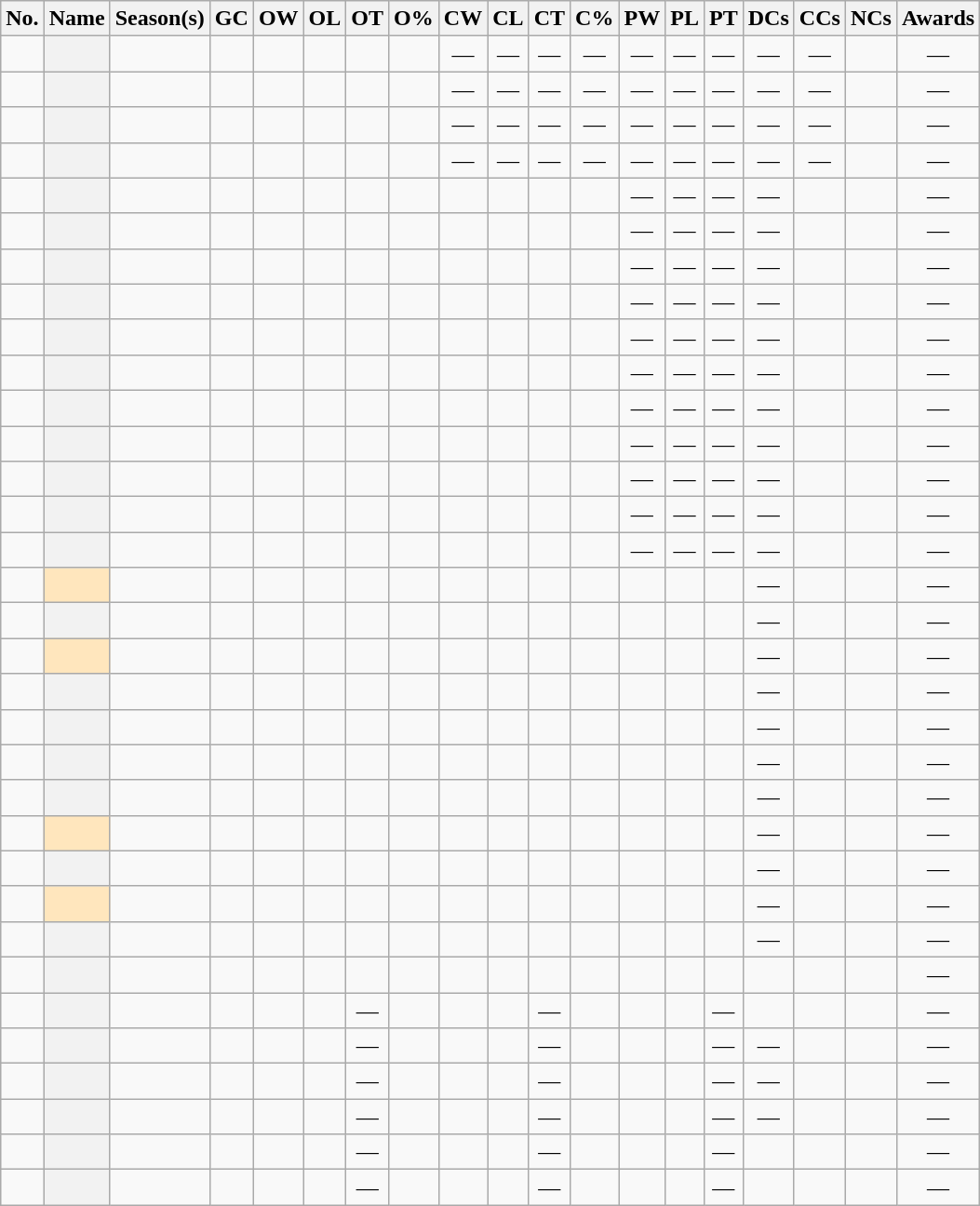<table class="wikitable sortable" style="text-align:center">
<tr>
<th scope="col" class="unsortable">No.</th>
<th scope="col">Name</th>
<th scope="col">Season(s)</th>
<th scope="col">GC</th>
<th scope="col">OW</th>
<th scope="col">OL</th>
<th scope="col">OT</th>
<th scope="col">O%</th>
<th scope="col">CW</th>
<th scope="col">CL</th>
<th scope="col">CT</th>
<th scope="col">C%</th>
<th scope="col">PW</th>
<th scope="col">PL</th>
<th scope="col">PT</th>
<th scope="col">DCs</th>
<th scope="col">CCs</th>
<th scope="col">NCs</th>
<th scope="col" class="unsortable">Awards</th>
</tr>
<tr>
<td></td>
<th scope="row"></th>
<td></td>
<td></td>
<td></td>
<td></td>
<td></td>
<td></td>
<td>—</td>
<td>—</td>
<td>—</td>
<td>—</td>
<td>—</td>
<td>—</td>
<td>—</td>
<td>—</td>
<td>—</td>
<td></td>
<td>—</td>
</tr>
<tr>
<td></td>
<th scope="row"></th>
<td></td>
<td></td>
<td></td>
<td></td>
<td></td>
<td></td>
<td>—</td>
<td>—</td>
<td>—</td>
<td>—</td>
<td>—</td>
<td>—</td>
<td>—</td>
<td>—</td>
<td>—</td>
<td></td>
<td>—</td>
</tr>
<tr>
<td></td>
<th scope="row"></th>
<td></td>
<td></td>
<td></td>
<td></td>
<td></td>
<td></td>
<td>—</td>
<td>—</td>
<td>—</td>
<td>—</td>
<td>—</td>
<td>—</td>
<td>—</td>
<td>—</td>
<td>—</td>
<td></td>
<td>—</td>
</tr>
<tr>
<td></td>
<th scope="row"></th>
<td></td>
<td></td>
<td></td>
<td></td>
<td></td>
<td></td>
<td>—</td>
<td>—</td>
<td>—</td>
<td>—</td>
<td>—</td>
<td>—</td>
<td>—</td>
<td>—</td>
<td>—</td>
<td></td>
<td>—</td>
</tr>
<tr>
<td></td>
<th scope="row"></th>
<td></td>
<td></td>
<td></td>
<td></td>
<td></td>
<td></td>
<td></td>
<td></td>
<td></td>
<td></td>
<td>—</td>
<td>—</td>
<td>—</td>
<td>—</td>
<td></td>
<td></td>
<td>—</td>
</tr>
<tr>
<td></td>
<th scope="row"></th>
<td></td>
<td></td>
<td></td>
<td></td>
<td></td>
<td></td>
<td></td>
<td></td>
<td></td>
<td></td>
<td>—</td>
<td>—</td>
<td>—</td>
<td>—</td>
<td></td>
<td></td>
<td>—</td>
</tr>
<tr>
<td></td>
<th scope="row"></th>
<td></td>
<td></td>
<td></td>
<td></td>
<td></td>
<td></td>
<td></td>
<td></td>
<td></td>
<td></td>
<td>—</td>
<td>—</td>
<td>—</td>
<td>—</td>
<td></td>
<td></td>
<td>—</td>
</tr>
<tr>
<td></td>
<th scope="row"></th>
<td></td>
<td></td>
<td></td>
<td></td>
<td></td>
<td></td>
<td></td>
<td></td>
<td></td>
<td></td>
<td>—</td>
<td>—</td>
<td>—</td>
<td>—</td>
<td></td>
<td></td>
<td>—</td>
</tr>
<tr>
<td></td>
<th scope="row"></th>
<td></td>
<td></td>
<td></td>
<td></td>
<td></td>
<td></td>
<td></td>
<td></td>
<td></td>
<td></td>
<td>—</td>
<td>—</td>
<td>—</td>
<td>—</td>
<td></td>
<td></td>
<td>—</td>
</tr>
<tr>
<td></td>
<th scope="row"></th>
<td></td>
<td></td>
<td></td>
<td></td>
<td></td>
<td></td>
<td></td>
<td></td>
<td></td>
<td></td>
<td>—</td>
<td>—</td>
<td>—</td>
<td>—</td>
<td></td>
<td></td>
<td>—</td>
</tr>
<tr>
<td></td>
<th scope="row"></th>
<td></td>
<td></td>
<td></td>
<td></td>
<td></td>
<td></td>
<td></td>
<td></td>
<td></td>
<td></td>
<td>—</td>
<td>—</td>
<td>—</td>
<td>—</td>
<td></td>
<td></td>
<td>—</td>
</tr>
<tr>
<td></td>
<th scope="row"></th>
<td></td>
<td></td>
<td></td>
<td></td>
<td></td>
<td></td>
<td></td>
<td></td>
<td></td>
<td></td>
<td>—</td>
<td>—</td>
<td>—</td>
<td>—</td>
<td></td>
<td></td>
<td>—</td>
</tr>
<tr>
<td></td>
<th scope="row"></th>
<td></td>
<td></td>
<td></td>
<td></td>
<td></td>
<td></td>
<td></td>
<td></td>
<td></td>
<td></td>
<td>—</td>
<td>—</td>
<td>—</td>
<td>—</td>
<td></td>
<td></td>
<td>—</td>
</tr>
<tr>
<td></td>
<th scope="row"></th>
<td></td>
<td></td>
<td></td>
<td></td>
<td></td>
<td></td>
<td></td>
<td></td>
<td></td>
<td></td>
<td>—</td>
<td>—</td>
<td>—</td>
<td>—</td>
<td></td>
<td></td>
<td>—</td>
</tr>
<tr>
<td></td>
<th scope="row"></th>
<td></td>
<td></td>
<td></td>
<td></td>
<td></td>
<td></td>
<td></td>
<td></td>
<td></td>
<td></td>
<td>—</td>
<td>—</td>
<td>—</td>
<td>—</td>
<td></td>
<td></td>
<td>—</td>
</tr>
<tr>
<td></td>
<td scope="row" align="center" bgcolor=#FFE6BD><strong></strong><sup></sup></td>
<td></td>
<td></td>
<td></td>
<td></td>
<td></td>
<td></td>
<td></td>
<td></td>
<td></td>
<td></td>
<td></td>
<td></td>
<td></td>
<td>—</td>
<td></td>
<td></td>
<td>—</td>
</tr>
<tr>
<td></td>
<th scope="row"></th>
<td></td>
<td></td>
<td></td>
<td></td>
<td></td>
<td></td>
<td></td>
<td></td>
<td></td>
<td></td>
<td></td>
<td></td>
<td></td>
<td>—</td>
<td></td>
<td></td>
<td>—</td>
</tr>
<tr>
<td></td>
<td scope="row" align="center" bgcolor=#FFE6BD><strong></strong><sup></sup></td>
<td></td>
<td></td>
<td></td>
<td></td>
<td></td>
<td></td>
<td></td>
<td></td>
<td></td>
<td></td>
<td></td>
<td></td>
<td></td>
<td>—</td>
<td></td>
<td></td>
<td>—</td>
</tr>
<tr>
<td></td>
<th scope="row"></th>
<td></td>
<td></td>
<td></td>
<td></td>
<td></td>
<td></td>
<td></td>
<td></td>
<td></td>
<td></td>
<td></td>
<td></td>
<td></td>
<td>—</td>
<td></td>
<td></td>
<td>—</td>
</tr>
<tr>
<td></td>
<th scope="row"></th>
<td></td>
<td></td>
<td></td>
<td></td>
<td></td>
<td></td>
<td></td>
<td></td>
<td></td>
<td></td>
<td></td>
<td></td>
<td></td>
<td>—</td>
<td></td>
<td></td>
<td>—</td>
</tr>
<tr>
<td></td>
<th scope="row"></th>
<td></td>
<td></td>
<td></td>
<td></td>
<td></td>
<td></td>
<td></td>
<td></td>
<td></td>
<td></td>
<td></td>
<td></td>
<td></td>
<td>—</td>
<td></td>
<td></td>
<td>—</td>
</tr>
<tr>
<td></td>
<th scope="row"></th>
<td></td>
<td></td>
<td></td>
<td></td>
<td></td>
<td></td>
<td></td>
<td></td>
<td></td>
<td></td>
<td></td>
<td></td>
<td></td>
<td>—</td>
<td></td>
<td></td>
<td>—</td>
</tr>
<tr>
<td></td>
<td scope="row" align="center" bgcolor=#FFE6BD><strong></strong><sup></sup></td>
<td></td>
<td></td>
<td></td>
<td></td>
<td></td>
<td></td>
<td></td>
<td></td>
<td></td>
<td></td>
<td></td>
<td></td>
<td></td>
<td>—</td>
<td></td>
<td></td>
<td>—</td>
</tr>
<tr>
<td></td>
<th scope="row"></th>
<td></td>
<td></td>
<td></td>
<td></td>
<td></td>
<td></td>
<td></td>
<td></td>
<td></td>
<td></td>
<td></td>
<td></td>
<td></td>
<td>—</td>
<td></td>
<td></td>
<td>—</td>
</tr>
<tr>
<td></td>
<td scope="row" align="center" bgcolor=#FFE6BD><strong></strong><sup></sup></td>
<td></td>
<td></td>
<td></td>
<td></td>
<td></td>
<td></td>
<td></td>
<td></td>
<td></td>
<td></td>
<td></td>
<td></td>
<td></td>
<td>—</td>
<td></td>
<td></td>
<td>—</td>
</tr>
<tr>
<td></td>
<th scope="row"></th>
<td></td>
<td></td>
<td></td>
<td></td>
<td></td>
<td></td>
<td></td>
<td></td>
<td></td>
<td></td>
<td></td>
<td></td>
<td></td>
<td>—</td>
<td></td>
<td></td>
<td>—</td>
</tr>
<tr>
<td></td>
<th scope="row"></th>
<td></td>
<td></td>
<td></td>
<td></td>
<td></td>
<td></td>
<td></td>
<td></td>
<td></td>
<td></td>
<td></td>
<td></td>
<td></td>
<td></td>
<td></td>
<td></td>
<td>—</td>
</tr>
<tr>
<td></td>
<th scope="row"></th>
<td></td>
<td></td>
<td></td>
<td></td>
<td>—</td>
<td></td>
<td></td>
<td></td>
<td>—</td>
<td></td>
<td></td>
<td></td>
<td>—</td>
<td></td>
<td></td>
<td></td>
<td>—</td>
</tr>
<tr>
<td></td>
<th scope="row"></th>
<td></td>
<td></td>
<td></td>
<td></td>
<td>—</td>
<td></td>
<td></td>
<td></td>
<td>—</td>
<td></td>
<td></td>
<td></td>
<td>—</td>
<td>—</td>
<td></td>
<td></td>
<td>—</td>
</tr>
<tr>
<td></td>
<th scope="row"></th>
<td></td>
<td></td>
<td></td>
<td></td>
<td>—</td>
<td></td>
<td></td>
<td></td>
<td>—</td>
<td></td>
<td></td>
<td></td>
<td>—</td>
<td>—</td>
<td></td>
<td></td>
<td>—</td>
</tr>
<tr>
<td></td>
<th scope="row"></th>
<td></td>
<td></td>
<td></td>
<td></td>
<td>—</td>
<td></td>
<td></td>
<td></td>
<td>—</td>
<td></td>
<td></td>
<td></td>
<td>—</td>
<td>—</td>
<td></td>
<td></td>
<td>—</td>
</tr>
<tr>
<td></td>
<th scope="row"></th>
<td></td>
<td></td>
<td></td>
<td></td>
<td>—</td>
<td></td>
<td></td>
<td></td>
<td>—</td>
<td></td>
<td></td>
<td></td>
<td>—</td>
<td></td>
<td></td>
<td></td>
<td>—</td>
</tr>
<tr>
<td></td>
<th scope="row"></th>
<td></td>
<td></td>
<td></td>
<td></td>
<td>—</td>
<td></td>
<td></td>
<td></td>
<td>—</td>
<td></td>
<td></td>
<td></td>
<td>—</td>
<td></td>
<td></td>
<td></td>
<td>—</td>
</tr>
</table>
